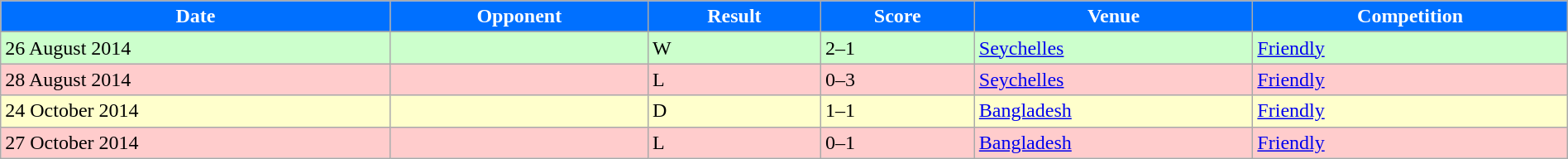<table width=100% class="wikitable">
<tr>
<th style="background:#0070FF;color:white;">Date</th>
<th style="background:#0070FF;color:white;">Opponent</th>
<th style="background:#0070FF;color:white;">Result</th>
<th style="background:#0070FF;color:white;">Score</th>
<th style="background:#0070FF;color:white;">Venue</th>
<th style="background:#0070FF;color:white;">Competition</th>
</tr>
<tr>
</tr>
<tr style="background:#CCFFCC;">
<td>26 August 2014</td>
<td></td>
<td>W</td>
<td>2–1</td>
<td> <a href='#'>Seychelles</a></td>
<td><a href='#'>Friendly</a></td>
</tr>
<tr style="background:#FCC;">
<td>28 August 2014</td>
<td></td>
<td>L</td>
<td>0–3</td>
<td> <a href='#'>Seychelles</a></td>
<td><a href='#'>Friendly</a></td>
</tr>
<tr style="background:#FFFFCC;">
<td>24 October 2014</td>
<td></td>
<td>D</td>
<td>1–1</td>
<td> <a href='#'>Bangladesh</a></td>
<td><a href='#'>Friendly</a></td>
</tr>
<tr style="background:#FCC;">
<td>27 October 2014</td>
<td></td>
<td>L</td>
<td>0–1</td>
<td> <a href='#'>Bangladesh</a></td>
<td><a href='#'>Friendly</a></td>
</tr>
</table>
